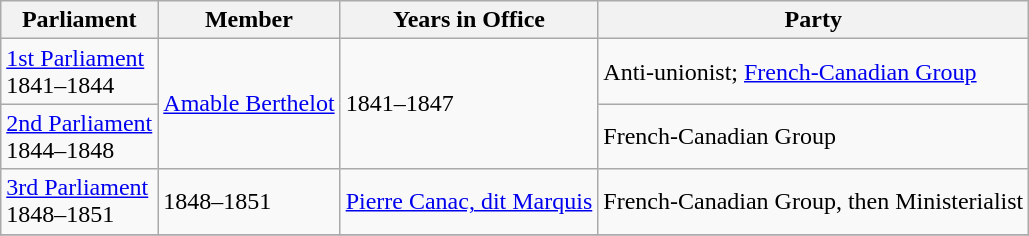<table class="wikitable">
<tr>
<th>Parliament</th>
<th>Member</th>
<th>Years in Office</th>
<th>Party</th>
</tr>
<tr>
<td><a href='#'>1st Parliament</a><br>1841–1844</td>
<td rowspan = "2"><a href='#'>Amable Berthelot</a></td>
<td rowspan = "2">1841–1847</td>
<td>Anti-unionist;  <a href='#'>French-Canadian Group</a></td>
</tr>
<tr>
<td><a href='#'>2nd Parliament</a><br>1844–1848</td>
<td>French-Canadian Group</td>
</tr>
<tr>
<td><a href='#'>3rd Parliament</a><br>1848–1851</td>
<td>1848–1851</td>
<td><a href='#'>Pierre Canac, dit Marquis</a></td>
<td>French-Canadian Group, then Ministerialist</td>
</tr>
<tr>
</tr>
</table>
